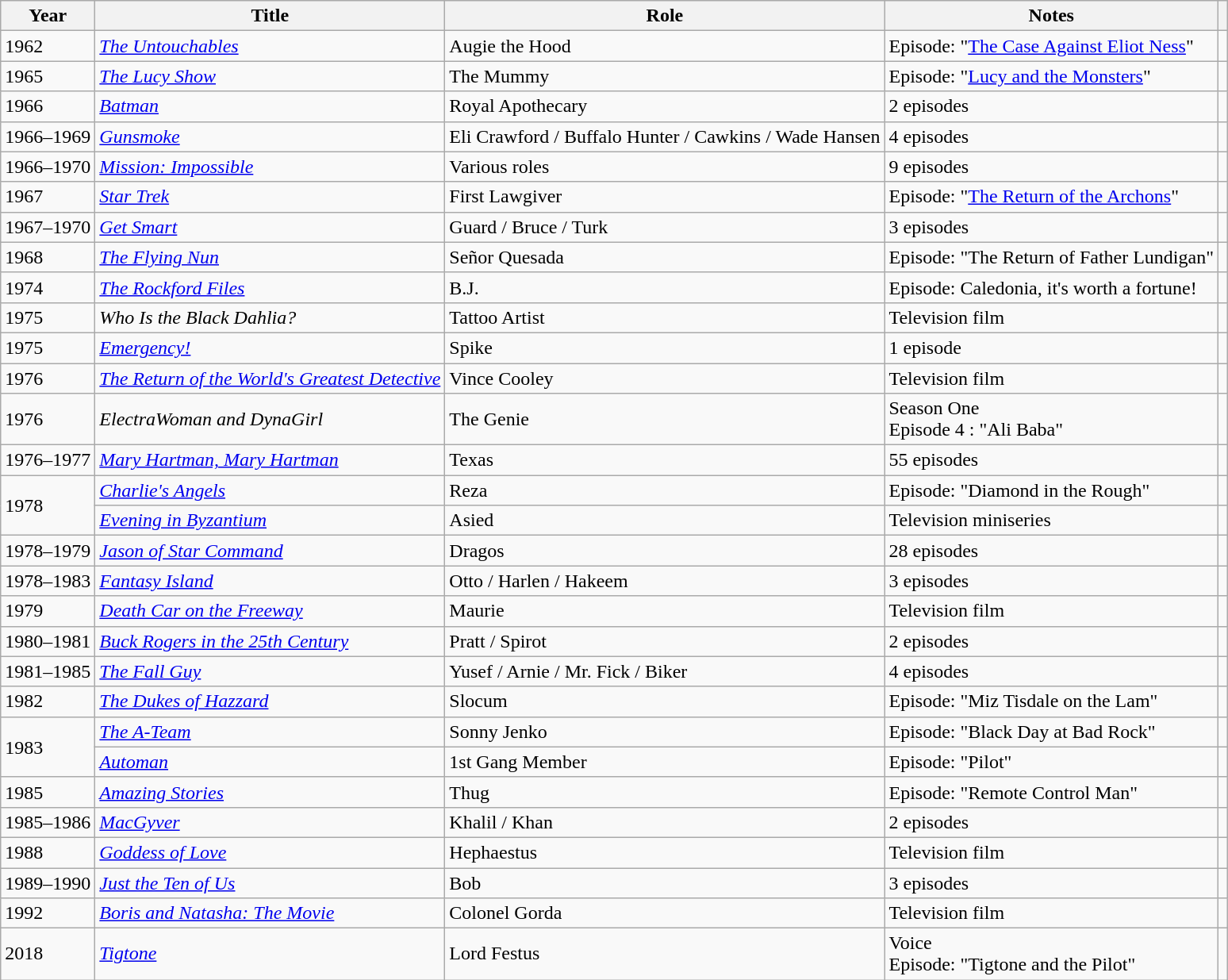<table class="wikitable sortable">
<tr>
<th>Year</th>
<th>Title</th>
<th>Role</th>
<th>Notes</th>
<th class="unsortable"></th>
</tr>
<tr>
<td>1962</td>
<td><em><a href='#'>The Untouchables</a></em></td>
<td>Augie the Hood</td>
<td>Episode: "<a href='#'>The Case Against Eliot Ness</a>"</td>
<td></td>
</tr>
<tr>
<td>1965</td>
<td><em><a href='#'>The Lucy Show</a></em></td>
<td>The Mummy</td>
<td>Episode: "<a href='#'>Lucy and the Monsters</a>"</td>
<td></td>
</tr>
<tr>
<td>1966</td>
<td><em><a href='#'>Batman</a></em></td>
<td>Royal Apothecary</td>
<td>2 episodes</td>
<td></td>
</tr>
<tr>
<td>1966–1969</td>
<td><em><a href='#'>Gunsmoke</a></em></td>
<td>Eli Crawford / Buffalo Hunter / Cawkins / Wade Hansen</td>
<td>4 episodes</td>
<td></td>
</tr>
<tr>
<td>1966–1970</td>
<td><em><a href='#'>Mission: Impossible</a></em></td>
<td>Various roles</td>
<td>9 episodes</td>
<td></td>
</tr>
<tr>
<td>1967</td>
<td><em><a href='#'>Star Trek</a></em></td>
<td>First Lawgiver</td>
<td>Episode: "<a href='#'>The Return of the Archons</a>"</td>
<td></td>
</tr>
<tr>
<td>1967–1970</td>
<td><em><a href='#'>Get Smart</a></em></td>
<td>Guard / Bruce / Turk</td>
<td>3 episodes</td>
<td></td>
</tr>
<tr>
<td>1968</td>
<td><em><a href='#'>The Flying Nun</a></em></td>
<td>Señor Quesada</td>
<td>Episode: "The Return of Father Lundigan"</td>
<td></td>
</tr>
<tr>
<td>1974</td>
<td><em><a href='#'>The Rockford Files</a></em></td>
<td>B.J.</td>
<td>Episode: Caledonia, it's worth a fortune!</td>
<td></td>
</tr>
<tr>
<td>1975</td>
<td><em>Who Is the Black Dahlia?</em></td>
<td>Tattoo Artist</td>
<td>Television film</td>
<td></td>
</tr>
<tr>
<td>1975</td>
<td><em><a href='#'>Emergency!</a></em></td>
<td>Spike</td>
<td>1 episode</td>
<td></td>
</tr>
<tr>
<td>1976</td>
<td><em><a href='#'>The Return of the World's Greatest Detective</a></em></td>
<td>Vince Cooley</td>
<td>Television film</td>
<td></td>
</tr>
<tr>
<td>1976</td>
<td><em>ElectraWoman and DynaGirl</em></td>
<td>The Genie</td>
<td>Season One<br>Episode 4 : "Ali Baba"</td>
<td></td>
</tr>
<tr>
<td>1976–1977</td>
<td><em><a href='#'>Mary Hartman, Mary Hartman</a></em></td>
<td>Texas</td>
<td>55 episodes</td>
<td></td>
</tr>
<tr>
<td rowspan=2>1978</td>
<td><em><a href='#'>Charlie's Angels</a></em></td>
<td>Reza</td>
<td>Episode: "Diamond in the Rough"</td>
<td></td>
</tr>
<tr>
<td><em><a href='#'>Evening in Byzantium</a></em></td>
<td>Asied</td>
<td>Television miniseries</td>
<td></td>
</tr>
<tr>
<td>1978–1979</td>
<td><em><a href='#'>Jason of Star Command</a></em></td>
<td>Dragos</td>
<td>28 episodes</td>
<td></td>
</tr>
<tr>
<td>1978–1983</td>
<td><em><a href='#'>Fantasy Island</a></em></td>
<td>Otto / Harlen / Hakeem</td>
<td>3 episodes</td>
<td></td>
</tr>
<tr>
<td>1979</td>
<td><em><a href='#'>Death Car on the Freeway</a></em></td>
<td>Maurie</td>
<td>Television film</td>
<td></td>
</tr>
<tr>
<td>1980–1981</td>
<td><em><a href='#'>Buck Rogers in the 25th Century</a></em></td>
<td>Pratt / Spirot</td>
<td>2 episodes</td>
<td></td>
</tr>
<tr>
<td>1981–1985</td>
<td><em><a href='#'>The Fall Guy</a></em></td>
<td>Yusef / Arnie / Mr. Fick / Biker</td>
<td>4 episodes</td>
<td></td>
</tr>
<tr>
<td>1982</td>
<td><em><a href='#'>The Dukes of Hazzard</a></em></td>
<td>Slocum</td>
<td>Episode: "Miz Tisdale on the Lam"</td>
<td></td>
</tr>
<tr>
<td rowspan=2>1983</td>
<td><em><a href='#'>The A-Team</a></em></td>
<td>Sonny Jenko</td>
<td>Episode: "Black Day at Bad Rock"</td>
<td></td>
</tr>
<tr>
<td><em><a href='#'>Automan</a></em></td>
<td>1st Gang Member</td>
<td>Episode: "Pilot"</td>
<td></td>
</tr>
<tr>
<td>1985</td>
<td><em><a href='#'>Amazing Stories</a></em></td>
<td>Thug</td>
<td>Episode: "Remote Control Man"</td>
<td></td>
</tr>
<tr>
<td>1985–1986</td>
<td><em><a href='#'>MacGyver</a></em></td>
<td>Khalil / Khan</td>
<td>2 episodes</td>
<td></td>
</tr>
<tr>
<td>1988</td>
<td><em><a href='#'>Goddess of Love</a></em></td>
<td>Hephaestus</td>
<td>Television film</td>
<td></td>
</tr>
<tr>
<td>1989–1990</td>
<td><em><a href='#'>Just the Ten of Us</a></em></td>
<td>Bob</td>
<td>3 episodes</td>
<td></td>
</tr>
<tr>
<td>1992</td>
<td><em><a href='#'>Boris and Natasha: The Movie</a></em></td>
<td>Colonel Gorda</td>
<td>Television film</td>
<td></td>
</tr>
<tr>
<td>2018</td>
<td><em><a href='#'>Tigtone</a></em></td>
<td>Lord Festus</td>
<td>Voice<br>Episode: "Tigtone and the Pilot"</td>
<td></td>
</tr>
</table>
